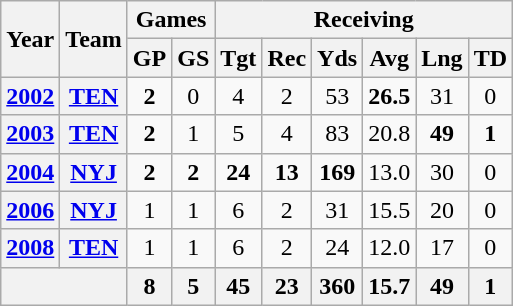<table class="wikitable" style="text-align:center">
<tr>
<th rowspan="2">Year</th>
<th rowspan="2">Team</th>
<th colspan="2">Games</th>
<th colspan="6">Receiving</th>
</tr>
<tr>
<th>GP</th>
<th>GS</th>
<th>Tgt</th>
<th>Rec</th>
<th>Yds</th>
<th>Avg</th>
<th>Lng</th>
<th>TD</th>
</tr>
<tr>
<th><a href='#'>2002</a></th>
<th><a href='#'>TEN</a></th>
<td><strong>2</strong></td>
<td>0</td>
<td>4</td>
<td>2</td>
<td>53</td>
<td><strong>26.5</strong></td>
<td>31</td>
<td>0</td>
</tr>
<tr>
<th><a href='#'>2003</a></th>
<th><a href='#'>TEN</a></th>
<td><strong>2</strong></td>
<td>1</td>
<td>5</td>
<td>4</td>
<td>83</td>
<td>20.8</td>
<td><strong>49</strong></td>
<td><strong>1</strong></td>
</tr>
<tr>
<th><a href='#'>2004</a></th>
<th><a href='#'>NYJ</a></th>
<td><strong>2</strong></td>
<td><strong>2</strong></td>
<td><strong>24</strong></td>
<td><strong>13</strong></td>
<td><strong>169</strong></td>
<td>13.0</td>
<td>30</td>
<td>0</td>
</tr>
<tr>
<th><a href='#'>2006</a></th>
<th><a href='#'>NYJ</a></th>
<td>1</td>
<td>1</td>
<td>6</td>
<td>2</td>
<td>31</td>
<td>15.5</td>
<td>20</td>
<td>0</td>
</tr>
<tr>
<th><a href='#'>2008</a></th>
<th><a href='#'>TEN</a></th>
<td>1</td>
<td>1</td>
<td>6</td>
<td>2</td>
<td>24</td>
<td>12.0</td>
<td>17</td>
<td>0</td>
</tr>
<tr>
<th colspan="2"></th>
<th>8</th>
<th>5</th>
<th>45</th>
<th>23</th>
<th>360</th>
<th>15.7</th>
<th>49</th>
<th>1</th>
</tr>
</table>
